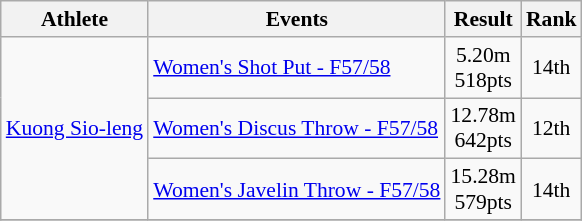<table class=wikitable style="font-size:90%">
<tr>
<th>Athlete</th>
<th>Events</th>
<th>Result</th>
<th>Rank</th>
</tr>
<tr>
<td rowspan="3"><a href='#'>Kuong Sio-leng</a></td>
<td><a href='#'>Women's Shot Put - F57/58</a></td>
<td align="center">5.20m <br> 518pts</td>
<td align="center">14th</td>
</tr>
<tr>
<td><a href='#'>Women's Discus Throw - F57/58</a></td>
<td align="center">12.78m <br> 642pts</td>
<td align="center">12th</td>
</tr>
<tr>
<td><a href='#'>Women's Javelin Throw - F57/58</a></td>
<td align="center">15.28m <br> 579pts</td>
<td align="center">14th</td>
</tr>
<tr>
</tr>
</table>
